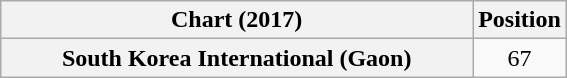<table class="wikitable plainrowheaders" style="text-align:center">
<tr>
<th scope="col" style="width:19.2em;">Chart (2017)</th>
<th scope="col">Position</th>
</tr>
<tr>
<th scope="row">South Korea International (Gaon)</th>
<td>67</td>
</tr>
</table>
